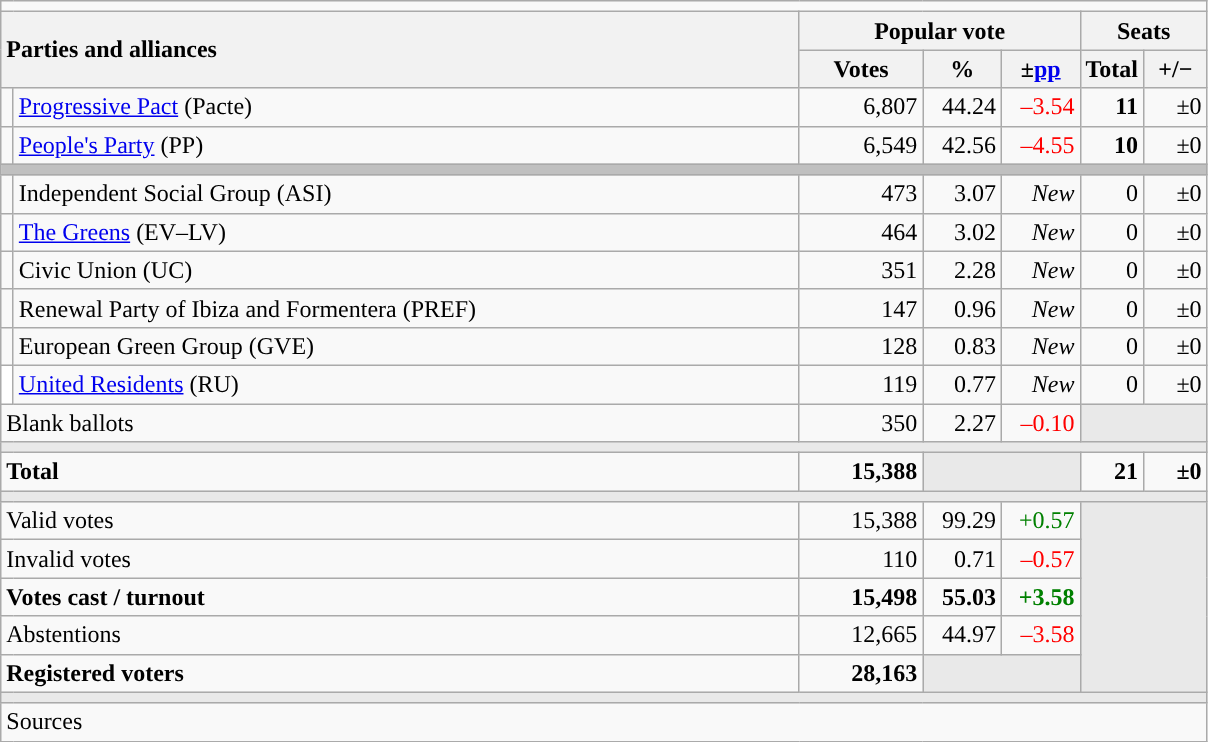<table class="wikitable" style="text-align:right;">
<tr>
<td colspan="7"></td>
</tr>
<tr>
<th style="text-align:left;" rowspan="2" colspan="2" width="525">Parties and alliances</th>
<th colspan="3">Popular vote</th>
<th colspan="2">Seats</th>
</tr>
<tr>
<th width="75">Votes</th>
<th width="45">%</th>
<th width="45">±<a href='#'>pp</a></th>
<th width="35">Total</th>
<th width="35">+/−</th>
</tr>
<tr>
<td width="1" style="color:inherit;background:"></td>
<td align="left"><a href='#'>Progressive Pact</a> (Pacte)</td>
<td>6,807</td>
<td>44.24</td>
<td style="color:red;">–3.54</td>
<td><strong>11</strong></td>
<td>±0</td>
</tr>
<tr>
<td style="color:inherit;background:"></td>
<td align="left"><a href='#'>People's Party</a> (PP)</td>
<td>6,549</td>
<td>42.56</td>
<td style="color:red;">–4.55</td>
<td><strong>10</strong></td>
<td>±0</td>
</tr>
<tr>
<td colspan="7" bgcolor="#C0C0C0"></td>
</tr>
<tr>
<td style="color:inherit;background:"></td>
<td align="left">Independent Social Group (ASI)</td>
<td>473</td>
<td>3.07</td>
<td><em>New</em></td>
<td>0</td>
<td>±0</td>
</tr>
<tr>
<td style="color:inherit;background:"></td>
<td align="left"><a href='#'>The Greens</a> (EV–LV)</td>
<td>464</td>
<td>3.02</td>
<td><em>New</em></td>
<td>0</td>
<td>±0</td>
</tr>
<tr>
<td style="color:inherit;background:"></td>
<td align="left">Civic Union (UC)</td>
<td>351</td>
<td>2.28</td>
<td><em>New</em></td>
<td>0</td>
<td>±0</td>
</tr>
<tr>
<td style="color:inherit;background:"></td>
<td align="left">Renewal Party of Ibiza and Formentera (PREF)</td>
<td>147</td>
<td>0.96</td>
<td><em>New</em></td>
<td>0</td>
<td>±0</td>
</tr>
<tr>
<td style="color:inherit;background:"></td>
<td align="left">European Green Group (GVE)</td>
<td>128</td>
<td>0.83</td>
<td><em>New</em></td>
<td>0</td>
<td>±0</td>
</tr>
<tr>
<td bgcolor="white"></td>
<td align="left"><a href='#'>United Residents</a> (RU)</td>
<td>119</td>
<td>0.77</td>
<td><em>New</em></td>
<td>0</td>
<td>±0</td>
</tr>
<tr>
<td align="left" colspan="2">Blank ballots</td>
<td>350</td>
<td>2.27</td>
<td style="color:red;">–0.10</td>
<td bgcolor="#E9E9E9" colspan="2"></td>
</tr>
<tr>
<td colspan="7" bgcolor="#E9E9E9"></td>
</tr>
<tr style="font-weight:bold;">
<td align="left" colspan="2">Total</td>
<td>15,388</td>
<td bgcolor="#E9E9E9" colspan="2"></td>
<td>21</td>
<td>±0</td>
</tr>
<tr>
<td colspan="7" bgcolor="#E9E9E9"></td>
</tr>
<tr>
<td align="left" colspan="2">Valid votes</td>
<td>15,388</td>
<td>99.29</td>
<td style="color:green;">+0.57</td>
<td bgcolor="#E9E9E9" colspan="2" rowspan="5"></td>
</tr>
<tr>
<td align="left" colspan="2">Invalid votes</td>
<td>110</td>
<td>0.71</td>
<td style="color:red;">–0.57</td>
</tr>
<tr style="font-weight:bold;">
<td align="left" colspan="2">Votes cast / turnout</td>
<td>15,498</td>
<td>55.03</td>
<td style="color:green;">+3.58</td>
</tr>
<tr>
<td align="left" colspan="2">Abstentions</td>
<td>12,665</td>
<td>44.97</td>
<td style="color:red;">–3.58</td>
</tr>
<tr style="font-weight:bold;">
<td align="left" colspan="2">Registered voters</td>
<td>28,163</td>
<td bgcolor="#E9E9E9" colspan="2"></td>
</tr>
<tr>
<td colspan="7" bgcolor="#E9E9E9"></td>
</tr>
<tr>
<td align="left" colspan="7">Sources</td>
</tr>
</table>
